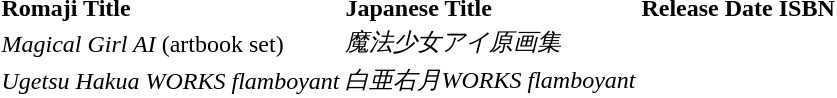<table>
<tr>
<th align=left>Romaji Title</th>
<th align=left>Japanese Title</th>
<th align=left>Release Date</th>
<th align=left>ISBN</th>
</tr>
<tr bgcolor=#ffffff>
<td><em>Magical Girl AI</em> (artbook set)</td>
<td><em>魔法少女アイ原画集</em></td>
<td></td>
<td></td>
</tr>
<tr bgcolor=#ffffff>
<td><em>Ugetsu Hakua WORKS flamboyant</em></td>
<td><em>白亜右月WORKS flamboyant</em></td>
<td></td>
<td></td>
</tr>
</table>
